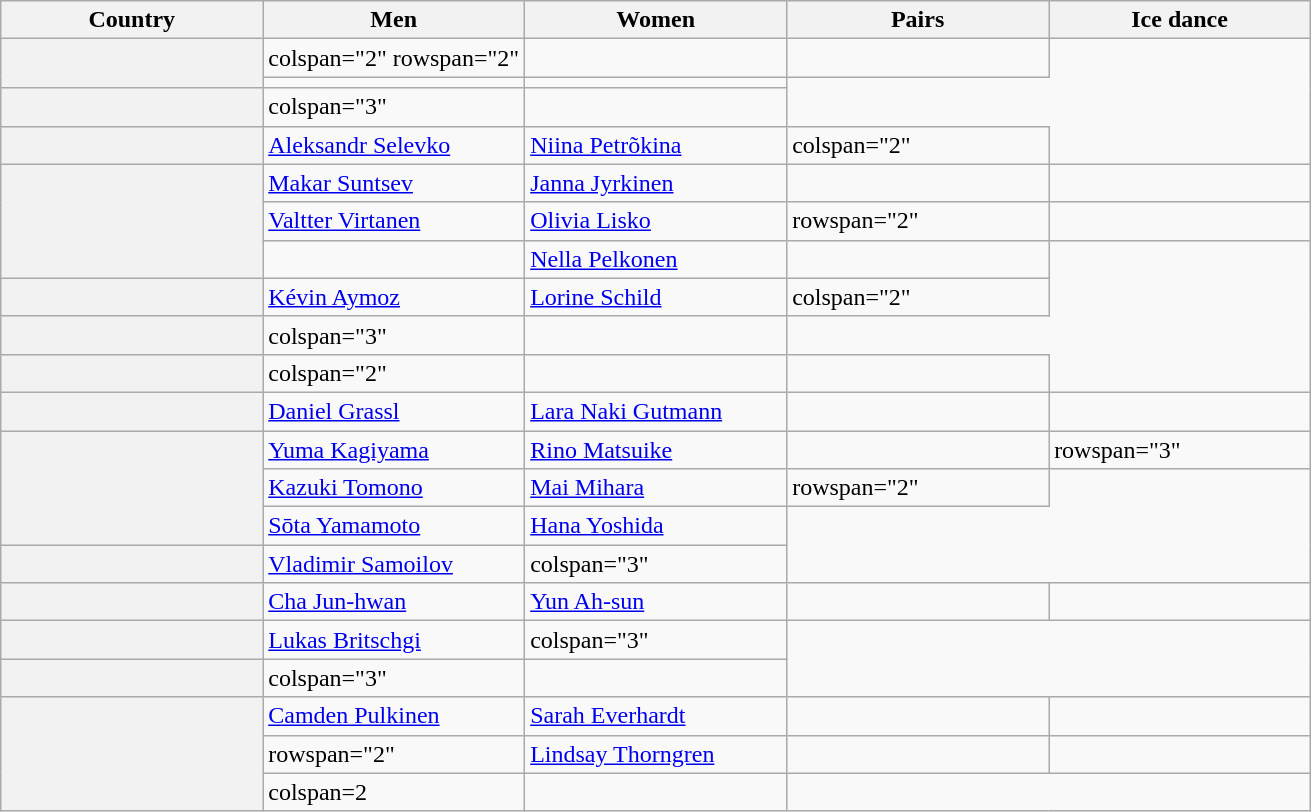<table class="wikitable unsortable" style="text-align:left">
<tr>
<th scope="col" style="text-align:center; width:20%">Country</th>
<th scope="col" style="text-align:center; width:20%">Men</th>
<th scope="col" style="text-align:center; width:20%">Women</th>
<th scope="col" style="text-align:center; width:20%">Pairs</th>
<th scope="col" style="text-align:center; width:20%">Ice dance</th>
</tr>
<tr>
<th scope="row" style="text-align:left" rowspan="2"></th>
<td>colspan="2" rowspan="2" </td>
<td></td>
<td></td>
</tr>
<tr>
<td></td>
<td></td>
</tr>
<tr>
<th scope="row" style="text-align:left"></th>
<td>colspan="3" </td>
<td></td>
</tr>
<tr>
<th scope="row" style="text-align:left"></th>
<td><a href='#'>Aleksandr Selevko</a></td>
<td><a href='#'>Niina Petrõkina</a></td>
<td>colspan="2" </td>
</tr>
<tr>
<th scope="row" style="text-align:left" rowspan="3"></th>
<td><a href='#'>Makar Suntsev</a></td>
<td><a href='#'>Janna Jyrkinen</a></td>
<td></td>
<td></td>
</tr>
<tr>
<td><a href='#'>Valtter Virtanen</a></td>
<td><a href='#'>Olivia Lisko</a></td>
<td>rowspan="2" </td>
<td></td>
</tr>
<tr>
<td></td>
<td><a href='#'>Nella Pelkonen</a></td>
<td></td>
</tr>
<tr>
<th scope="row" style="text-align:left"></th>
<td><a href='#'>Kévin Aymoz</a></td>
<td><a href='#'>Lorine Schild</a></td>
<td>colspan="2" </td>
</tr>
<tr>
<th scope="row" style="text-align:left"></th>
<td>colspan="3" </td>
<td></td>
</tr>
<tr>
<th scope="row" style="text-align:left"></th>
<td>colspan="2" </td>
<td></td>
<td></td>
</tr>
<tr>
<th scope="row" style="text-align:left"></th>
<td><a href='#'>Daniel Grassl</a></td>
<td><a href='#'>Lara Naki Gutmann</a></td>
<td></td>
<td></td>
</tr>
<tr>
<th scope="row" style="text-align:left" rowspan="3"></th>
<td><a href='#'>Yuma Kagiyama</a></td>
<td><a href='#'>Rino Matsuike</a></td>
<td></td>
<td>rowspan="3" </td>
</tr>
<tr>
<td><a href='#'>Kazuki Tomono</a></td>
<td><a href='#'>Mai Mihara</a></td>
<td>rowspan="2" </td>
</tr>
<tr>
<td><a href='#'>Sōta Yamamoto</a></td>
<td><a href='#'>Hana Yoshida</a></td>
</tr>
<tr>
<th scope="row" style="text-align:left"></th>
<td><a href='#'>Vladimir Samoilov</a></td>
<td>colspan="3" </td>
</tr>
<tr>
<th scope="row" style="text-align:left"></th>
<td><a href='#'>Cha Jun-hwan</a></td>
<td><a href='#'>Yun Ah-sun</a></td>
<td></td>
<td></td>
</tr>
<tr>
<th scope="row" style="text-align:left"></th>
<td><a href='#'>Lukas Britschgi</a></td>
<td>colspan="3" </td>
</tr>
<tr>
<th scope="row" style="text-align:left"></th>
<td>colspan="3" </td>
<td></td>
</tr>
<tr>
<th scope="row" style="text-align:left" rowspan="3"></th>
<td><a href='#'>Camden Pulkinen</a></td>
<td><a href='#'>Sarah Everhardt</a></td>
<td></td>
<td></td>
</tr>
<tr>
<td>rowspan="2" </td>
<td><a href='#'>Lindsay Thorngren</a></td>
<td></td>
<td></td>
</tr>
<tr>
<td>colspan=2 </td>
<td></td>
</tr>
</table>
